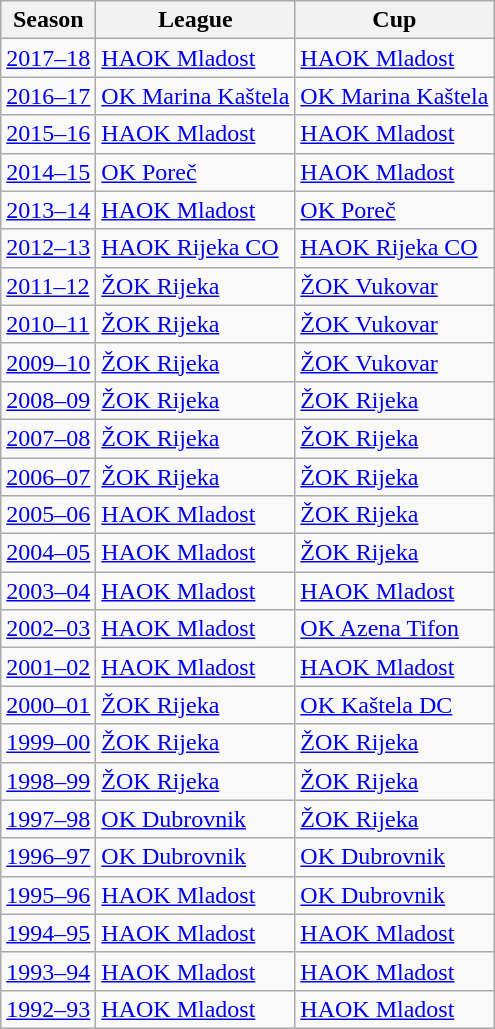<table class="wikitable">
<tr>
<th>Season</th>
<th>League</th>
<th>Cup</th>
</tr>
<tr>
<td><a href='#'>2017–18</a></td>
<td><a href='#'>HAOK Mladost</a></td>
<td><a href='#'>HAOK Mladost</a></td>
</tr>
<tr>
<td><a href='#'>2016–17</a></td>
<td><a href='#'>OK Marina Kaštela</a></td>
<td><a href='#'>OK Marina Kaštela</a></td>
</tr>
<tr>
<td><a href='#'>2015–16</a></td>
<td><a href='#'>HAOK Mladost</a></td>
<td><a href='#'>HAOK Mladost</a></td>
</tr>
<tr>
<td><a href='#'>2014–15</a></td>
<td><a href='#'>OK Poreč</a></td>
<td><a href='#'>HAOK Mladost</a></td>
</tr>
<tr>
<td><a href='#'>2013–14</a></td>
<td><a href='#'>HAOK Mladost</a></td>
<td><a href='#'>OK Poreč</a></td>
</tr>
<tr>
<td><a href='#'>2012–13</a></td>
<td><a href='#'>HAOK Rijeka CO</a></td>
<td><a href='#'>HAOK Rijeka CO</a></td>
</tr>
<tr>
<td><a href='#'>2011–12</a></td>
<td><a href='#'>ŽOK Rijeka</a></td>
<td><a href='#'>ŽOK Vukovar</a></td>
</tr>
<tr>
<td><a href='#'>2010–11</a></td>
<td><a href='#'>ŽOK Rijeka</a></td>
<td><a href='#'>ŽOK Vukovar</a></td>
</tr>
<tr>
<td><a href='#'>2009–10</a></td>
<td><a href='#'>ŽOK Rijeka</a></td>
<td><a href='#'>ŽOK Vukovar</a></td>
</tr>
<tr>
<td><a href='#'>2008–09</a></td>
<td><a href='#'>ŽOK Rijeka</a></td>
<td><a href='#'>ŽOK Rijeka</a></td>
</tr>
<tr>
<td><a href='#'>2007–08</a></td>
<td><a href='#'>ŽOK Rijeka</a></td>
<td><a href='#'>ŽOK Rijeka</a></td>
</tr>
<tr>
<td><a href='#'>2006–07</a></td>
<td><a href='#'>ŽOK Rijeka</a></td>
<td><a href='#'>ŽOK Rijeka</a></td>
</tr>
<tr>
<td><a href='#'>2005–06</a></td>
<td><a href='#'>HAOK Mladost</a></td>
<td><a href='#'>ŽOK Rijeka</a></td>
</tr>
<tr>
<td><a href='#'>2004–05</a></td>
<td><a href='#'>HAOK Mladost</a></td>
<td><a href='#'>ŽOK Rijeka</a></td>
</tr>
<tr>
<td><a href='#'>2003–04</a></td>
<td><a href='#'>HAOK Mladost</a></td>
<td><a href='#'>HAOK Mladost</a></td>
</tr>
<tr>
<td><a href='#'>2002–03</a></td>
<td><a href='#'>HAOK Mladost</a></td>
<td><a href='#'>OK Azena Tifon</a></td>
</tr>
<tr>
<td><a href='#'>2001–02</a></td>
<td><a href='#'>HAOK Mladost</a></td>
<td><a href='#'>HAOK Mladost</a></td>
</tr>
<tr>
<td><a href='#'>2000–01</a></td>
<td><a href='#'>ŽOK Rijeka</a></td>
<td><a href='#'>OK Kaštela DC</a></td>
</tr>
<tr>
<td><a href='#'>1999–00</a></td>
<td><a href='#'>ŽOK Rijeka</a></td>
<td><a href='#'>ŽOK Rijeka</a></td>
</tr>
<tr>
<td><a href='#'>1998–99</a></td>
<td><a href='#'>ŽOK Rijeka</a></td>
<td><a href='#'>ŽOK Rijeka</a></td>
</tr>
<tr>
<td><a href='#'>1997–98</a></td>
<td><a href='#'>OK Dubrovnik</a></td>
<td><a href='#'>ŽOK Rijeka</a></td>
</tr>
<tr>
<td><a href='#'>1996–97</a></td>
<td><a href='#'>OK Dubrovnik</a></td>
<td><a href='#'>OK Dubrovnik</a></td>
</tr>
<tr>
<td><a href='#'>1995–96</a></td>
<td><a href='#'>HAOK Mladost</a></td>
<td><a href='#'>OK Dubrovnik</a></td>
</tr>
<tr>
<td><a href='#'>1994–95</a></td>
<td><a href='#'>HAOK Mladost</a></td>
<td><a href='#'>HAOK Mladost</a></td>
</tr>
<tr>
<td><a href='#'>1993–94</a></td>
<td><a href='#'>HAOK Mladost</a></td>
<td><a href='#'>HAOK Mladost</a></td>
</tr>
<tr>
<td><a href='#'>1992–93</a></td>
<td><a href='#'>HAOK Mladost</a></td>
<td><a href='#'>HAOK Mladost</a></td>
</tr>
</table>
